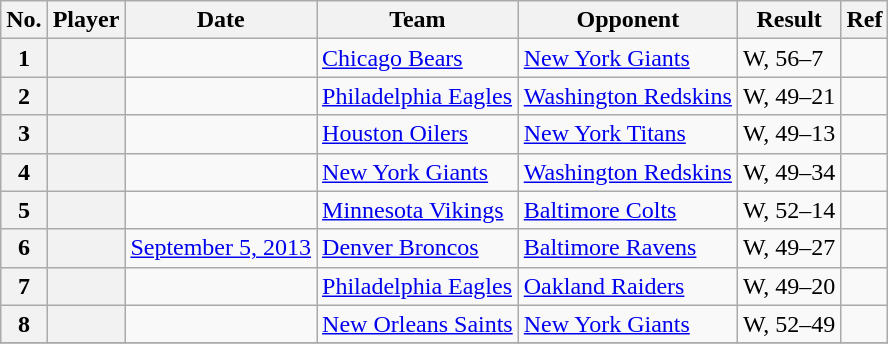<table class="wikitable sortable plainrowheaders">
<tr>
<th>No.</th>
<th>Player</th>
<th>Date</th>
<th>Team</th>
<th>Opponent</th>
<th>Result</th>
<th class="unsortable">Ref</th>
</tr>
<tr>
<th>1</th>
<th scope="row"></th>
<td></td>
<td><a href='#'>Chicago Bears</a></td>
<td><a href='#'>New York Giants</a></td>
<td>W, 56–7</td>
<td></td>
</tr>
<tr>
<th>2</th>
<th scope="row"></th>
<td></td>
<td><a href='#'>Philadelphia Eagles</a></td>
<td><a href='#'>Washington Redskins</a></td>
<td>W, 49–21</td>
<td></td>
</tr>
<tr>
<th>3</th>
<th scope="row"></th>
<td></td>
<td><a href='#'>Houston Oilers</a></td>
<td><a href='#'>New York Titans</a></td>
<td>W, 49–13</td>
<td></td>
</tr>
<tr>
<th>4</th>
<th scope="row"></th>
<td></td>
<td><a href='#'>New York Giants</a></td>
<td><a href='#'>Washington Redskins</a></td>
<td>W, 49–34</td>
<td></td>
</tr>
<tr>
<th>5</th>
<th scope="row"></th>
<td></td>
<td><a href='#'>Minnesota Vikings</a></td>
<td><a href='#'>Baltimore Colts</a></td>
<td>W, 52–14</td>
<td></td>
</tr>
<tr>
<th>6</th>
<th scope="row"></th>
<td><a href='#'>September 5, 2013</a></td>
<td><a href='#'>Denver Broncos</a></td>
<td><a href='#'>Baltimore Ravens</a></td>
<td>W, 49–27</td>
<td></td>
</tr>
<tr>
<th>7</th>
<th scope="row"></th>
<td></td>
<td><a href='#'>Philadelphia Eagles</a></td>
<td><a href='#'>Oakland Raiders</a></td>
<td>W, 49–20</td>
<td></td>
</tr>
<tr>
<th>8</th>
<th scope="row"></th>
<td></td>
<td><a href='#'>New Orleans Saints</a></td>
<td><a href='#'>New York Giants</a></td>
<td>W, 52–49</td>
<td></td>
</tr>
<tr>
</tr>
</table>
